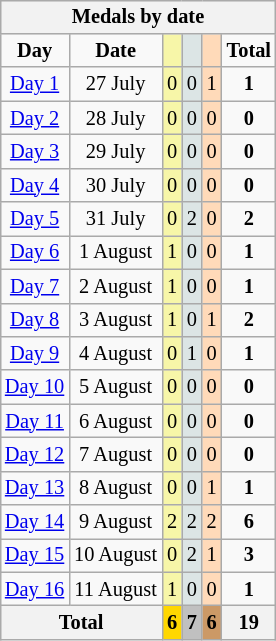<table class=wikitable style="font-size:85%; text-align:center; float:right;">
<tr bgcolor=efefef>
<th colspan=7>Medals by date</th>
</tr>
<tr>
<td><strong>Day</strong></td>
<td><strong>Date</strong></td>
<td bgcolor=f7f6a8></td>
<td bgcolor=dce5e5></td>
<td bgcolor=ffdab9></td>
<td><strong>Total</strong></td>
</tr>
<tr>
<td><a href='#'>Day 1</a></td>
<td>27 July</td>
<td style="background:#F7F6A8;">0</td>
<td style="background:#DCE5E5;">0</td>
<td style="background:#FFDAB9;">1</td>
<td><strong>1</strong></td>
</tr>
<tr>
<td><a href='#'>Day 2</a></td>
<td>28 July</td>
<td style="background:#F7F6A8;">0</td>
<td style="background:#DCE5E5;">0</td>
<td style="background:#FFDAB9;">0</td>
<td><strong>0</strong></td>
</tr>
<tr>
<td><a href='#'>Day 3</a></td>
<td>29 July</td>
<td style="background:#F7F6A8;">0</td>
<td style="background:#DCE5E5;">0</td>
<td style="background:#FFDAB9;">0</td>
<td><strong>0</strong></td>
</tr>
<tr>
<td><a href='#'>Day 4</a></td>
<td>30 July</td>
<td style="background:#F7F6A8;">0</td>
<td style="background:#DCE5E5;">0</td>
<td style="background:#FFDAB9;">0</td>
<td><strong>0</strong></td>
</tr>
<tr>
<td><a href='#'>Day 5</a></td>
<td>31 July</td>
<td style="background:#F7F6A8;">0</td>
<td style="background:#DCE5E5;">2</td>
<td style="background:#FFDAB9;">0</td>
<td><strong>2</strong></td>
</tr>
<tr>
<td><a href='#'>Day 6</a></td>
<td>1 August</td>
<td style="background:#F7F6A8;">1</td>
<td style="background:#DCE5E5;">0</td>
<td style="background:#FFDAB9;">0</td>
<td><strong>1</strong></td>
</tr>
<tr>
<td><a href='#'>Day 7</a></td>
<td>2 August</td>
<td style="background:#F7F6A8;">1</td>
<td style="background:#DCE5E5;">0</td>
<td style="background:#FFDAB9;">0</td>
<td><strong>1</strong></td>
</tr>
<tr>
<td><a href='#'>Day 8</a></td>
<td>3 August</td>
<td style="background:#F7F6A8;">1</td>
<td style="background:#DCE5E5;">0</td>
<td style="background:#FFDAB9;">1</td>
<td><strong>2</strong></td>
</tr>
<tr>
<td><a href='#'>Day 9</a></td>
<td>4 August</td>
<td style="background:#F7F6A8;">0</td>
<td style="background:#DCE5E5;">1</td>
<td style="background:#FFDAB9;">0</td>
<td><strong>1</strong></td>
</tr>
<tr>
<td><a href='#'>Day 10</a></td>
<td>5 August</td>
<td style="background:#F7F6A8;">0</td>
<td style="background:#DCE5E5;">0</td>
<td style="background:#FFDAB9;">0</td>
<td><strong>0</strong></td>
</tr>
<tr>
<td><a href='#'>Day 11</a></td>
<td>6 August</td>
<td style="background:#F7F6A8;">0</td>
<td style="background:#DCE5E5;">0</td>
<td style="background:#FFDAB9;">0</td>
<td><strong>0</strong></td>
</tr>
<tr>
<td><a href='#'>Day 12</a></td>
<td>7 August</td>
<td style="background:#F7F6A8;">0</td>
<td style="background:#DCE5E5;">0</td>
<td style="background:#FFDAB9;">0</td>
<td><strong>0</strong></td>
</tr>
<tr>
<td><a href='#'>Day 13</a></td>
<td>8 August</td>
<td style="background:#F7F6A8;">0</td>
<td style="background:#DCE5E5;">0</td>
<td style="background:#FFDAB9;">1</td>
<td><strong>1</strong></td>
</tr>
<tr>
<td><a href='#'>Day 14</a></td>
<td>9 August</td>
<td style="background:#F7F6A8;">2</td>
<td style="background:#DCE5E5;">2</td>
<td style="background:#FFDAB9;">2</td>
<td><strong>6</strong></td>
</tr>
<tr>
<td><a href='#'>Day 15</a></td>
<td>10 August</td>
<td style="background:#F7F6A8;">0</td>
<td style="background:#DCE5E5;">2</td>
<td style="background:#FFDAB9;">1</td>
<td><strong>3</strong></td>
</tr>
<tr>
<td><a href='#'>Day 16</a></td>
<td>11 August</td>
<td style="background:#F7F6A8;">1</td>
<td style="background:#DCE5E5;">0</td>
<td style="background:#FFDAB9;">0</td>
<td><strong>1</strong></td>
</tr>
<tr>
<th colspan=2>Total</th>
<th style="background:gold">6</th>
<th style="background:silver">7</th>
<th style="background:#c96">6</th>
<th>19</th>
</tr>
</table>
